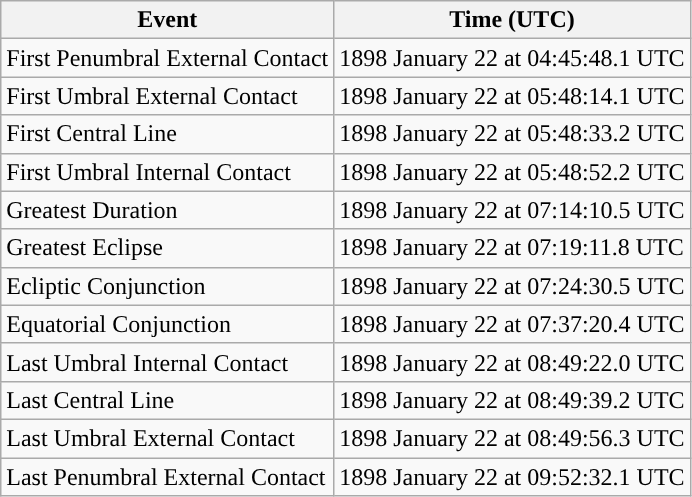<table class="wikitable">
<tr>
<th>Event</th>
<th>Time (UTC)</th>
</tr>
<tr>
<td>First Penumbral External Contact</td>
<td>1898 January 22 at 04:45:48.1 UTC</td>
</tr>
<tr>
<td>First Umbral External Contact</td>
<td>1898 January 22 at 05:48:14.1 UTC</td>
</tr>
<tr>
<td>First Central Line</td>
<td>1898 January 22 at 05:48:33.2 UTC</td>
</tr>
<tr>
<td>First Umbral Internal Contact</td>
<td>1898 January 22 at 05:48:52.2 UTC</td>
</tr>
<tr>
<td>Greatest Duration</td>
<td>1898 January 22 at 07:14:10.5 UTC</td>
</tr>
<tr>
<td>Greatest Eclipse</td>
<td>1898 January 22 at 07:19:11.8 UTC</td>
</tr>
<tr>
<td>Ecliptic Conjunction</td>
<td>1898 January 22 at 07:24:30.5 UTC</td>
</tr>
<tr>
<td>Equatorial Conjunction</td>
<td>1898 January 22 at 07:37:20.4 UTC</td>
</tr>
<tr>
<td>Last Umbral Internal Contact</td>
<td>1898 January 22 at 08:49:22.0 UTC</td>
</tr>
<tr>
<td>Last Central Line</td>
<td>1898 January 22 at 08:49:39.2 UTC</td>
</tr>
<tr>
<td>Last Umbral External Contact</td>
<td>1898 January 22 at 08:49:56.3 UTC</td>
</tr>
<tr>
<td>Last Penumbral External Contact</td>
<td>1898 January 22 at 09:52:32.1 UTC</td>
</tr>
</table>
